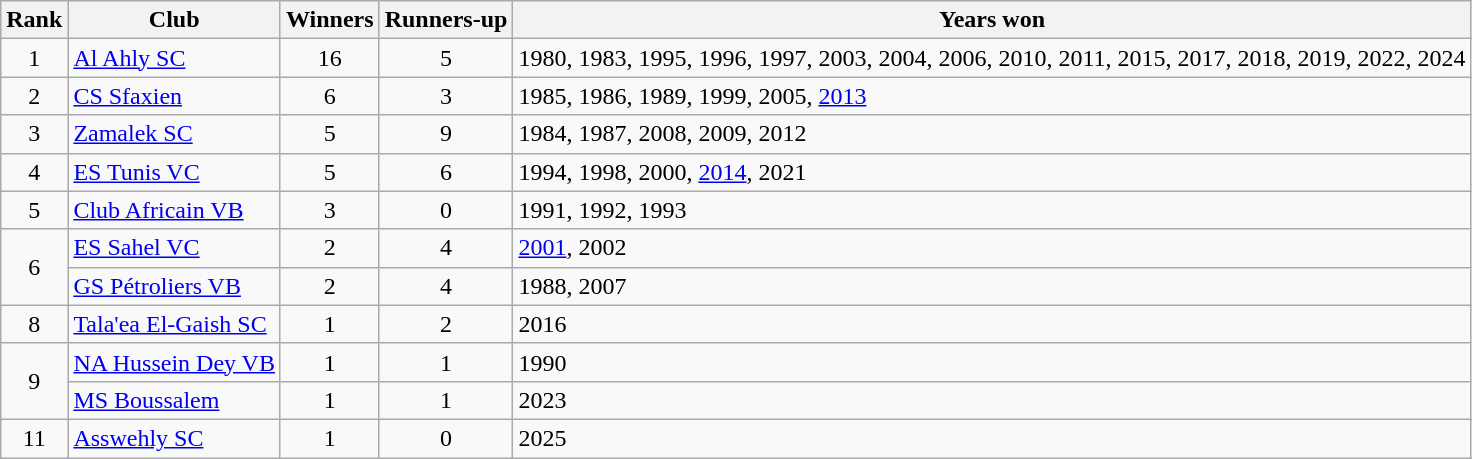<table class=wikitable>
<tr>
<th>Rank</th>
<th>Club</th>
<th>Winners</th>
<th>Runners-up</th>
<th>Years won</th>
</tr>
<tr>
<td align="center">1</td>
<td> <a href='#'>Al Ahly SC</a></td>
<td align="center">16</td>
<td align="center">5</td>
<td>1980, 1983, 1995, 1996, 1997, 2003, 2004, 2006, 2010, 2011, 2015, 2017, 2018, 2019, 2022, 2024</td>
</tr>
<tr>
<td align="center">2</td>
<td> <a href='#'>CS Sfaxien</a></td>
<td align="center">6</td>
<td align="center">3</td>
<td>1985, 1986, 1989, 1999, 2005, <a href='#'>2013</a></td>
</tr>
<tr>
<td align="center">3</td>
<td> <a href='#'>Zamalek SC</a></td>
<td align="center">5</td>
<td align="center">9</td>
<td>1984, 1987, 2008, 2009, 2012</td>
</tr>
<tr>
<td align="center">4</td>
<td> <a href='#'>ES Tunis VC</a></td>
<td align="center">5</td>
<td align="center">6</td>
<td>1994, 1998, 2000, <a href='#'>2014</a>, 2021</td>
</tr>
<tr>
<td align="center">5</td>
<td> <a href='#'>Club Africain VB</a></td>
<td align="center">3</td>
<td align="center">0</td>
<td>1991, 1992, 1993</td>
</tr>
<tr>
<td align="center" rowspan="2">6</td>
<td> <a href='#'>ES Sahel VC</a></td>
<td align="center">2</td>
<td align="center">4</td>
<td><a href='#'>2001</a>, 2002</td>
</tr>
<tr>
<td> <a href='#'>GS Pétroliers VB</a></td>
<td align="center">2</td>
<td align="center">4</td>
<td>1988, 2007</td>
</tr>
<tr>
<td align="center">8</td>
<td> <a href='#'>Tala'ea El-Gaish SC</a></td>
<td align="center">1</td>
<td align="center">2</td>
<td>2016</td>
</tr>
<tr>
<td align="center" rowspan="2">9</td>
<td> <a href='#'>NA Hussein Dey VB</a></td>
<td align="center">1</td>
<td align="center">1</td>
<td>1990</td>
</tr>
<tr>
<td> <a href='#'>MS Boussalem</a></td>
<td align="center">1</td>
<td align="center">1</td>
<td>2023</td>
</tr>
<tr>
<td align="center">11</td>
<td> <a href='#'>Asswehly SC</a></td>
<td align="center">1</td>
<td align="center">0</td>
<td>2025</td>
</tr>
</table>
